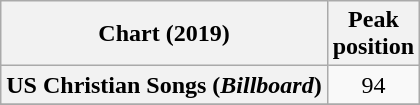<table class="wikitable plainrowheaders" style="text-align:center">
<tr>
<th scope="col">Chart (2019)</th>
<th scope="col">Peak<br>position</th>
</tr>
<tr>
<th scope="row">US Christian Songs (<em>Billboard</em>)</th>
<td>94</td>
</tr>
<tr>
</tr>
</table>
